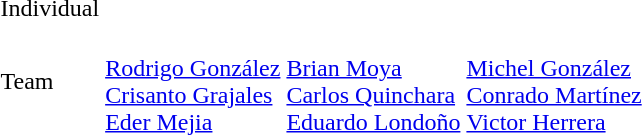<table>
<tr>
<td>Individual</td>
<td></td>
<td></td>
<td></td>
</tr>
<tr>
<td>Team</td>
<td><br><a href='#'>Rodrigo González</a><br><a href='#'>Crisanto Grajales</a><br><a href='#'>Eder Mejia</a></td>
<td><br><a href='#'>Brian Moya</a><br><a href='#'>Carlos Quinchara</a><br><a href='#'>Eduardo Londoño</a></td>
<td><br><a href='#'>Michel González</a><br><a href='#'>Conrado Martínez</a><br><a href='#'>Victor Herrera</a></td>
</tr>
</table>
